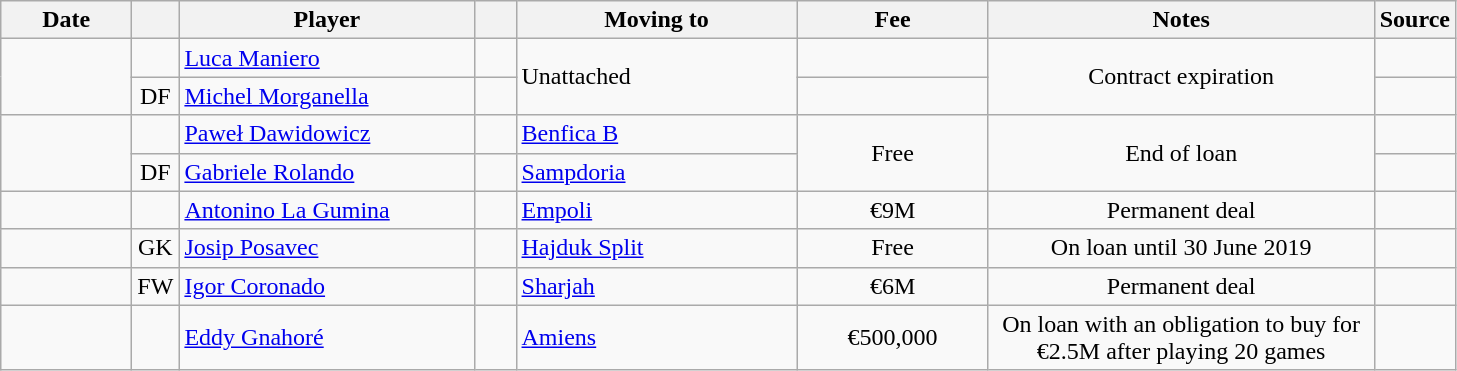<table class="wikitable sortable">
<tr>
<th style="width:80px;">Date</th>
<th style="width:20px;"></th>
<th style="width:190px;">Player</th>
<th style="width:20px;"></th>
<th style="width:180px;">Moving to</th>
<th style="width:120px;" class="unsortable">Fee</th>
<th style="width:250px;" class="unsortable">Notes</th>
<th style="width:20px;">Source</th>
</tr>
<tr>
<td rowspan="2"></td>
<td align=center></td>
<td> <a href='#'>Luca Maniero</a></td>
<td align=center></td>
<td rowspan="2">Unattached</td>
<td></td>
<td rowspan="2"  align=center>Contract expiration</td>
<td></td>
</tr>
<tr>
<td align=center>DF</td>
<td> <a href='#'>Michel Morganella</a></td>
<td align=center></td>
<td></td>
<td></td>
</tr>
<tr>
<td rowspan="2"></td>
<td align=center></td>
<td> <a href='#'>Paweł Dawidowicz</a></td>
<td align=center></td>
<td> <a href='#'>Benfica B</a></td>
<td rowspan="2" align="center">Free</td>
<td rowspan="2" align=center>End of loan</td>
<td></td>
</tr>
<tr>
<td align=center>DF</td>
<td> <a href='#'>Gabriele Rolando</a></td>
<td align=center></td>
<td> <a href='#'>Sampdoria</a></td>
<td></td>
</tr>
<tr>
<td></td>
<td align=center></td>
<td> <a href='#'>Antonino La Gumina</a></td>
<td align=center></td>
<td> <a href='#'>Empoli</a></td>
<td align="center">€9M</td>
<td align=center>Permanent deal</td>
<td><small></small></td>
</tr>
<tr>
<td></td>
<td align="center">GK</td>
<td> <a href='#'>Josip Posavec</a></td>
<td align="center"></td>
<td> <a href='#'>Hajduk Split</a></td>
<td align=center>Free</td>
<td align=center>On loan until 30 June 2019</td>
<td><small></small></td>
</tr>
<tr>
<td></td>
<td align="center">FW</td>
<td> <a href='#'>Igor Coronado</a></td>
<td align="center"></td>
<td> <a href='#'>Sharjah</a></td>
<td align=center>€6M</td>
<td align=center>Permanent deal</td>
<td><small></small></td>
</tr>
<tr>
<td></td>
<td align="center"></td>
<td> <a href='#'>Eddy Gnahoré</a></td>
<td align="center"></td>
<td> <a href='#'>Amiens</a></td>
<td align=center>€500,000</td>
<td align=center>On loan with an obligation to buy for €2.5M after playing 20 games</td>
<td><small></small></td>
</tr>
</table>
